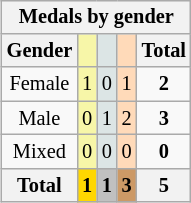<table class=wikitable style=font-size:85%;float:right;text-align:center>
<tr>
<th colspan=5>Medals by gender</th>
</tr>
<tr>
<th>Gender</th>
<td bgcolor=F7F6A8></td>
<td bgcolor=DCE5E5></td>
<td bgcolor=FFDAB9></td>
<th>Total</th>
</tr>
<tr>
<td>Female</td>
<td bgcolor=F7F6A8>1</td>
<td bgcolor=DCE5E5>0</td>
<td bgcolor=FFDAB9>1</td>
<td><strong>2</strong></td>
</tr>
<tr>
<td>Male</td>
<td bgcolor=F7F6A8>0</td>
<td bgcolor=DCE5E5>1</td>
<td bgcolor=FFDAB9>2</td>
<td><strong>3</strong></td>
</tr>
<tr>
<td>Mixed</td>
<td bgcolor=F7F6A8>0</td>
<td bgcolor=DCE5E5>0</td>
<td bgcolor=FFDAB9>0</td>
<td><strong>0</strong></td>
</tr>
<tr>
<th>Total</th>
<th style=background:gold>1</th>
<th style=background:silver>1</th>
<th style=background:#c96>3</th>
<th>5</th>
</tr>
</table>
